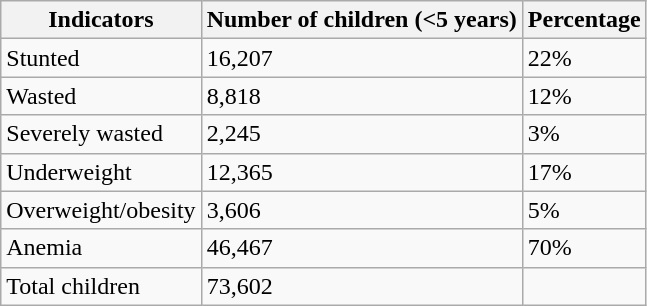<table class = "wikitable sortable">
<tr>
<th>Indicators</th>
<th>Number of children (<5 years)</th>
<th>Percentage</th>
</tr>
<tr>
<td>Stunted</td>
<td>16,207</td>
<td>22%</td>
</tr>
<tr>
<td>Wasted</td>
<td>8,818</td>
<td>12%</td>
</tr>
<tr>
<td>Severely wasted</td>
<td>2,245</td>
<td>3%</td>
</tr>
<tr>
<td>Underweight</td>
<td>12,365</td>
<td>17%</td>
</tr>
<tr>
<td>Overweight/obesity</td>
<td>3,606</td>
<td>5%</td>
</tr>
<tr>
<td>Anemia</td>
<td>46,467</td>
<td>70%</td>
</tr>
<tr>
<td>Total children</td>
<td>73,602</td>
<td></td>
</tr>
</table>
